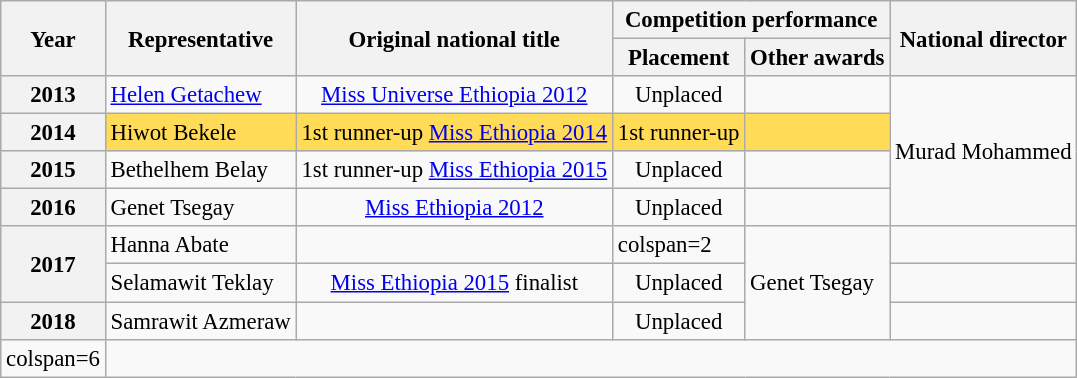<table class="wikitable" style="font-size:95%;">
<tr>
<th rowspan=2>Year</th>
<th rowspan=2>Representative</th>
<th rowspan=2>Original national title</th>
<th colspan=2>Competition performance</th>
<th rowspan=2>National director</th>
</tr>
<tr>
<th>Placement</th>
<th>Other awards</th>
</tr>
<tr>
<th>2013</th>
<td><a href='#'>Helen Getachew</a></td>
<td align=center><a href='#'>Miss Universe Ethiopia 2012</a></td>
<td align=center>Unplaced</td>
<td></td>
<td rowspan=4>Murad Mohammed</td>
</tr>
<tr bgcolor=#FFDB58>
<th>2014</th>
<td>Hiwot Bekele</td>
<td align=center>1st runner-up <a href='#'>Miss Ethiopia 2014</a></td>
<td align=center>1st runner-up</td>
<td></td>
</tr>
<tr>
<th>2015</th>
<td>Bethelhem Belay</td>
<td align=center>1st runner-up <a href='#'>Miss Ethiopia 2015</a></td>
<td align=center>Unplaced</td>
<td></td>
</tr>
<tr>
<th>2016</th>
<td>Genet Tsegay</td>
<td align=center><a href='#'>Miss Ethiopia 2012</a></td>
<td align=center>Unplaced</td>
<td></td>
</tr>
<tr>
<th rowspan=2>2017</th>
<td>Hanna Abate</td>
<td></td>
<td>colspan=2 </td>
<td rowspan=3>Genet Tsegay</td>
</tr>
<tr>
<td>Selamawit Teklay</td>
<td align=center><a href='#'>Miss Ethiopia 2015</a> finalist</td>
<td align=center>Unplaced</td>
<td></td>
</tr>
<tr>
<th>2018</th>
<td>Samrawit Azmeraw</td>
<td align=center></td>
<td align=center>Unplaced</td>
<td></td>
</tr>
<tr>
<td>colspan=6 </td>
</tr>
</table>
